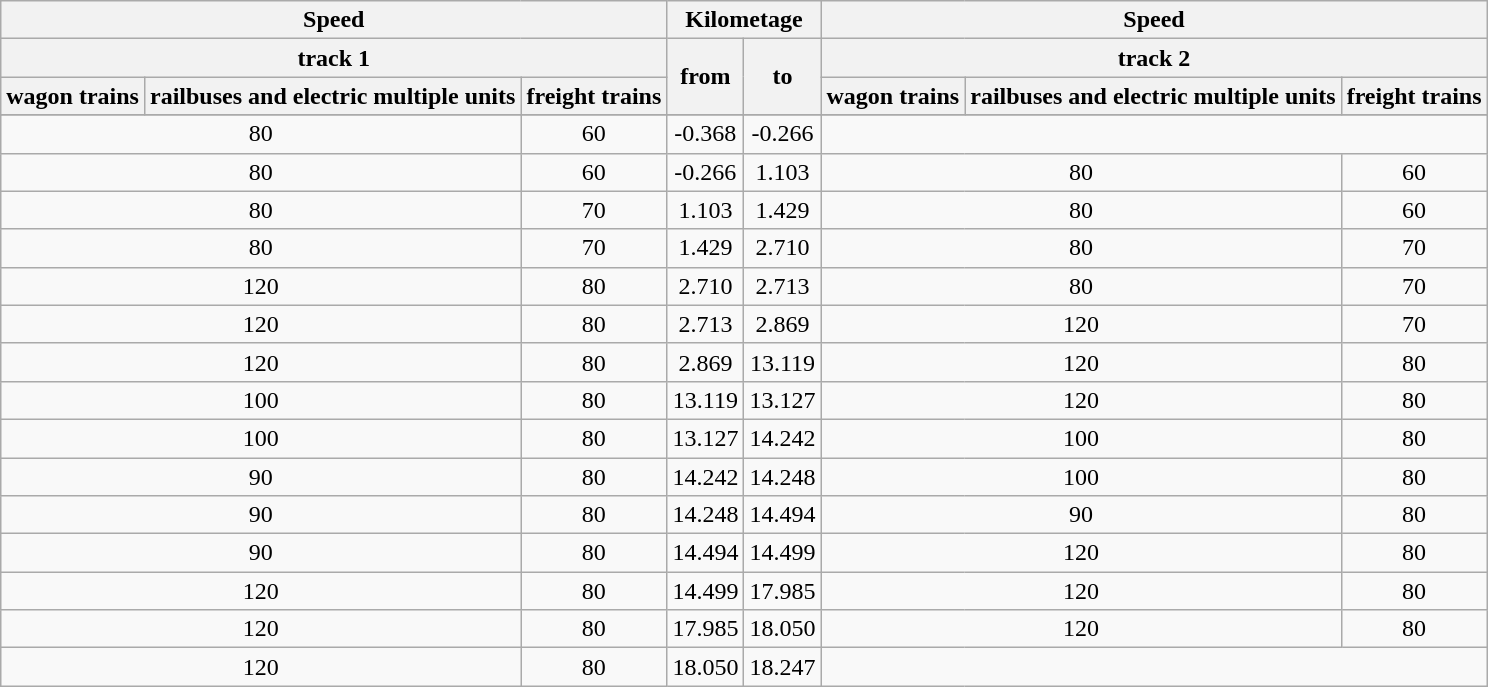<table class="wikitable" style="text-align:center">
<tr>
<th colspan="3">Speed</th>
<th colspan="2">Kilometage</th>
<th colspan="3">Speed</th>
</tr>
<tr>
<th colspan="3">track 1</th>
<th rowspan="2">from</th>
<th rowspan="2">to</th>
<th colspan="3">track 2</th>
</tr>
<tr>
<th>wagon trains</th>
<th>railbuses and electric multiple units</th>
<th>freight trains</th>
<th>wagon trains</th>
<th>railbuses and electric multiple units</th>
<th>freight trains</th>
</tr>
<tr>
</tr>
<tr>
<td colspan="2">80</td>
<td>60</td>
<td>-0.368</td>
<td>-0.266</td>
<td colspan="3"></td>
</tr>
<tr>
<td colspan="2">80</td>
<td>60</td>
<td>-0.266</td>
<td>1.103</td>
<td colspan="2">80</td>
<td>60</td>
</tr>
<tr>
<td colspan="2">80</td>
<td>70</td>
<td>1.103</td>
<td>1.429</td>
<td colspan="2">80</td>
<td>60</td>
</tr>
<tr>
<td colspan="2">80</td>
<td>70</td>
<td>1.429</td>
<td>2.710</td>
<td colspan="2">80</td>
<td>70</td>
</tr>
<tr>
<td colspan="2">120</td>
<td>80</td>
<td>2.710</td>
<td>2.713</td>
<td colspan="2">80</td>
<td>70</td>
</tr>
<tr>
<td colspan="2">120</td>
<td>80</td>
<td>2.713</td>
<td>2.869</td>
<td colspan="2">120</td>
<td>70</td>
</tr>
<tr>
<td colspan="2">120</td>
<td>80</td>
<td>2.869</td>
<td>13.119</td>
<td colspan="2">120</td>
<td>80</td>
</tr>
<tr>
<td colspan="2">100</td>
<td>80</td>
<td>13.119</td>
<td>13.127</td>
<td colspan="2">120</td>
<td>80</td>
</tr>
<tr>
<td colspan="2">100</td>
<td>80</td>
<td>13.127</td>
<td>14.242</td>
<td colspan="2">100</td>
<td>80</td>
</tr>
<tr>
<td colspan="2">90</td>
<td>80</td>
<td>14.242</td>
<td>14.248</td>
<td colspan="2">100</td>
<td>80</td>
</tr>
<tr>
<td colspan="2">90</td>
<td>80</td>
<td>14.248</td>
<td>14.494</td>
<td colspan="2">90</td>
<td>80</td>
</tr>
<tr>
<td colspan="2">90</td>
<td>80</td>
<td>14.494</td>
<td>14.499</td>
<td colspan="2">120</td>
<td>80</td>
</tr>
<tr>
<td colspan="2">120</td>
<td>80</td>
<td>14.499</td>
<td>17.985</td>
<td colspan="2">120</td>
<td>80</td>
</tr>
<tr>
<td colspan="2">120</td>
<td>80</td>
<td>17.985</td>
<td>18.050</td>
<td colspan="2">120</td>
<td>80</td>
</tr>
<tr>
<td colspan="2">120</td>
<td>80</td>
<td>18.050</td>
<td>18.247</td>
<td colspan="3"></td>
</tr>
</table>
